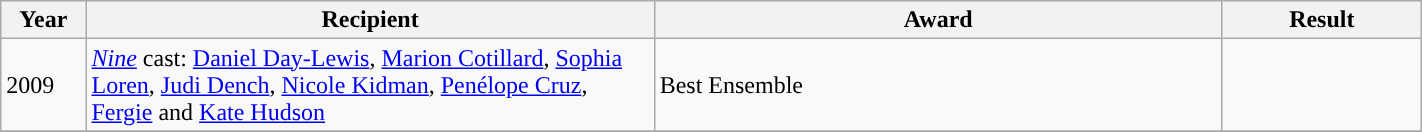<table style="width: 75%;" class="wikitable">
<tr>
<th style="width:6%;">Year</th>
<th style="width:40%;">Recipient</th>
<th style="width:40%;">Award</th>
<th style="width:14%;">Result</th>
</tr>
<tr>
<td rowspan="1" style-"text-align:center;">2009</td>
<td rowspan="1" width="200pt" style=text-align:left;"><em><a href='#'>Nine</a></em> cast: <a href='#'>Daniel Day-Lewis</a>, <a href='#'>Marion Cotillard</a>, <a href='#'>Sophia Loren</a>, <a href='#'>Judi Dench</a>, <a href='#'>Nicole Kidman</a>, <a href='#'>Penélope Cruz</a>, <a href='#'>Fergie</a> and <a href='#'>Kate Hudson</a></td>
<td width="200pt">Best Ensemble</td>
<td></td>
</tr>
<tr>
</tr>
</table>
